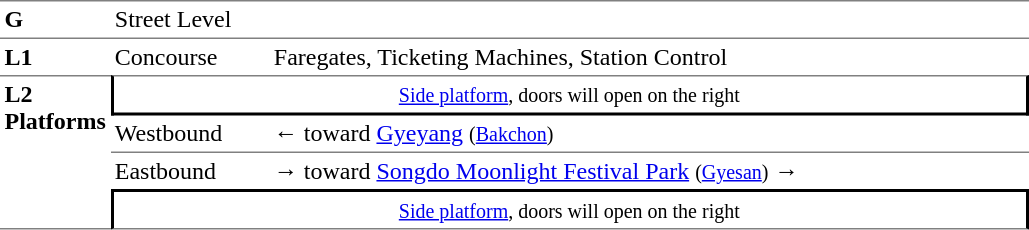<table table border=0 cellspacing=0 cellpadding=3>
<tr>
<td style="border-top:solid 1px gray;border-bottom:solid 1px gray;" width=50 valign=top><strong>G</strong></td>
<td style="border-top:solid 1px gray;border-bottom:solid 1px gray;" width=100 valign=top>Street Level</td>
<td style="border-top:solid 1px gray;border-bottom:solid 1px gray;" width=400 valign=top></td>
</tr>
<tr>
<td style="border-bottom:solid 0 gray;" width=50 valign=top><strong>L1</strong></td>
<td style="border-bottom:solid 0 gray;" width=100 valign=top>Concourse</td>
<td style="border-bottom:solid 0 gray;" width=500 valign=top>Faregates, Ticketing Machines, Station Control</td>
</tr>
<tr>
<td style="border-top:solid 1px gray;border-bottom:solid 1px gray;" rowspan=4 valign=top><strong>L2<br>Platforms</strong></td>
<td style="border-top:solid 1px gray;border-right:solid 2px black;border-left:solid 2px black;border-bottom:solid 2px black;text-align:center;" colspan=2><small><a href='#'>Side platform</a>, doors will open on the right</small></td>
</tr>
<tr>
<td style="border-bottom:solid 1px gray;">Westbound</td>
<td style="border-bottom:solid 1px gray;">←  toward <a href='#'>Gyeyang</a> <small>(<a href='#'>Bakchon</a>)</small></td>
</tr>
<tr>
<td>Eastbound</td>
<td><span>→</span>  toward <a href='#'>Songdo Moonlight Festival Park</a> <small>(<a href='#'>Gyesan</a>)</small> →</td>
</tr>
<tr>
<td style="border-top:solid 2px black;border-right:solid 2px black;border-left:solid 2px black;border-bottom:solid 1px gray;text-align:center;" colspan=2><small><a href='#'>Side platform</a>, doors will open on the right</small></td>
</tr>
</table>
